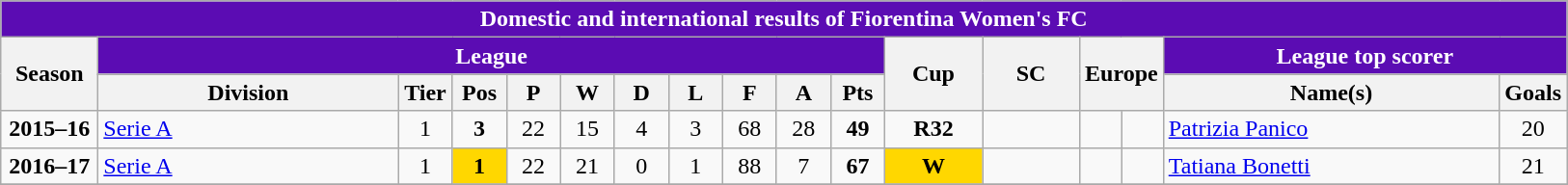<table class="wikitable" style="text-align: center;">
<tr>
<th style="color:#FFFFFF; background:#5B0CB3;" colspan=18>Domestic and international results of Fiorentina Women's FC</th>
</tr>
<tr>
<th rowspan=2 width="60"align=center>Season</th>
<th colspan=10 style="color:#FFFFFF; background:#5B0CB3;">League</th>
<th rowspan=2 width="60"align=center>Cup</th>
<th rowspan=2 width="60"align=center>SC</th>
<th rowspan=2 colspan=2>Europe</th>
<th colspan=2 style="color:#FFFFFF; background:#5B0CB3;">League top scorer</th>
</tr>
<tr>
<th width=200px>Division</th>
<th width=30px>Tier</th>
<th width=30px>Pos</th>
<th width=30px>P</th>
<th width=30px>W</th>
<th width=30px>D</th>
<th width=30px>L</th>
<th width=30px>F</th>
<th width=30px>A</th>
<th width=30px>Pts</th>
<th width=225px>Name(s)</th>
<th width=30px>Goals</th>
</tr>
<tr>
<td><strong>2015–16</strong></td>
<td align=left><a href='#'>Serie A</a></td>
<td>1</td>
<td><strong>3</strong></td>
<td>22</td>
<td>15</td>
<td>4</td>
<td>3</td>
<td>68</td>
<td>28</td>
<td><strong>49</strong></td>
<td><strong>R32</strong></td>
<td></td>
<td></td>
<td></td>
<td align=left> <a href='#'>Patrizia Panico</a></td>
<td>20</td>
</tr>
<tr>
<td><strong>2016–17</strong></td>
<td align=left><a href='#'>Serie A</a></td>
<td>1</td>
<td bgcolor=gold><strong>1</strong></td>
<td>22</td>
<td>21</td>
<td>0</td>
<td>1</td>
<td>88</td>
<td>7</td>
<td><strong>67</strong></td>
<td bgcolor=gold><strong>W</strong></td>
<td></td>
<td></td>
<td></td>
<td align=left> <a href='#'>Tatiana Bonetti</a></td>
<td>21</td>
</tr>
<tr>
</tr>
</table>
